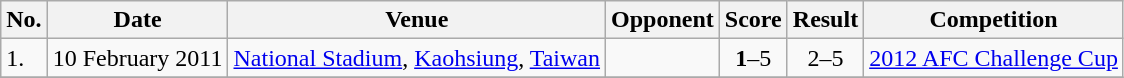<table class="wikitable">
<tr>
<th>No.</th>
<th>Date</th>
<th>Venue</th>
<th>Opponent</th>
<th>Score</th>
<th>Result</th>
<th>Competition</th>
</tr>
<tr>
<td>1.</td>
<td>10 February 2011</td>
<td><a href='#'>National Stadium</a>, <a href='#'>Kaohsiung</a>, <a href='#'>Taiwan</a></td>
<td></td>
<td align=center><strong>1</strong>–5</td>
<td align=center>2–5</td>
<td><a href='#'>2012 AFC Challenge Cup</a></td>
</tr>
<tr>
</tr>
</table>
